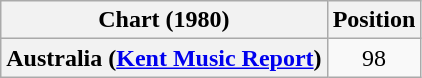<table class="wikitable plainrowheaders" style="text-align:center">
<tr>
<th>Chart (1980)</th>
<th>Position</th>
</tr>
<tr>
<th scope="row">Australia (<a href='#'>Kent Music Report</a>)</th>
<td>98</td>
</tr>
</table>
